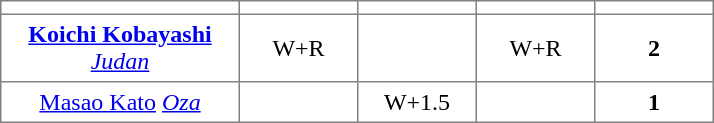<table class="toccolours" border="1" cellpadding="4" cellspacing="0" style="border-collapse: collapse; margin:0;">
<tr>
<th width=150></th>
<th width=70></th>
<th width=70></th>
<th width=70></th>
<th width=70></th>
</tr>
<tr align=center>
<td><strong><a href='#'>Koichi Kobayashi</a></strong> <em><a href='#'>Judan</a></em></td>
<td>W+R</td>
<td></td>
<td>W+R</td>
<td><strong>2</strong></td>
</tr>
<tr align=center>
<td><a href='#'>Masao Kato</a> <em><a href='#'>Oza</a></em></td>
<td></td>
<td>W+1.5</td>
<td></td>
<td><strong>1</strong></td>
</tr>
</table>
